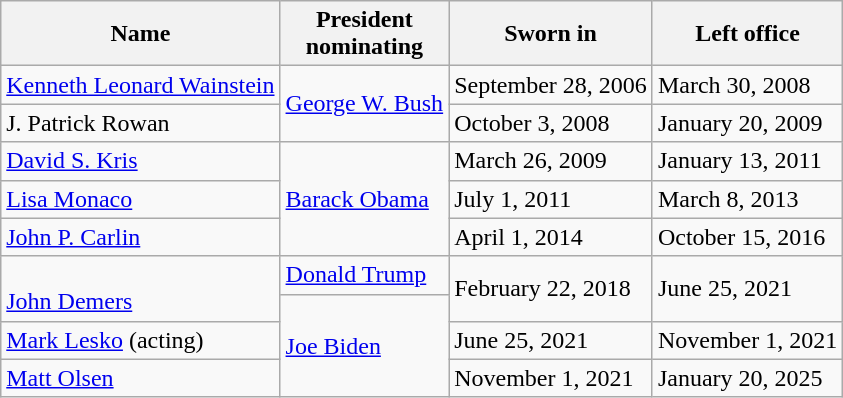<table class="wikitable" border="1">
<tr>
<th>Name</th>
<th>President<br>nominating</th>
<th>Sworn in</th>
<th>Left office</th>
</tr>
<tr>
<td><a href='#'>Kenneth Leonard Wainstein</a></td>
<td rowspan="2"><a href='#'>George W. Bush</a></td>
<td>September 28, 2006</td>
<td>March 30, 2008</td>
</tr>
<tr>
<td>J. Patrick Rowan</td>
<td>October 3, 2008</td>
<td>January 20, 2009</td>
</tr>
<tr>
<td><a href='#'>David S. Kris</a></td>
<td rowspan="3"><a href='#'>Barack Obama</a></td>
<td>March 26, 2009</td>
<td>January 13, 2011</td>
</tr>
<tr>
<td><a href='#'>Lisa Monaco</a></td>
<td>July 1, 2011</td>
<td>March 8, 2013</td>
</tr>
<tr>
<td><a href='#'>John P. Carlin</a></td>
<td>April 1, 2014</td>
<td>October 15, 2016</td>
</tr>
<tr>
<td rowspan=2><br><a href='#'>John Demers</a>
</td>
<td><a href='#'>Donald Trump</a></td>
<td rowspan=2>February 22, 2018</td>
<td rowspan=2>June 25, 2021</td>
</tr>
<tr>
<td rowspan=3><a href='#'>Joe Biden</a></td>
</tr>
<tr>
<td><a href='#'>Mark Lesko</a> (acting)</td>
<td>June 25, 2021</td>
<td>November 1, 2021</td>
</tr>
<tr>
<td><a href='#'>Matt Olsen</a></td>
<td>November 1, 2021</td>
<td>January 20, 2025</td>
</tr>
</table>
